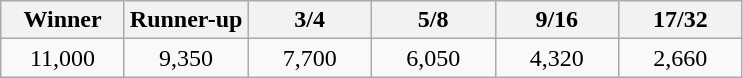<table class="wikitable" style="text-align:center">
<tr>
<th width="75">Winner</th>
<th width="75">Runner-up</th>
<th width="75">3/4</th>
<th width="75">5/8</th>
<th width="75">9/16</th>
<th width="75">17/32</th>
</tr>
<tr>
<td>11,000</td>
<td>9,350</td>
<td>7,700</td>
<td>6,050</td>
<td>4,320</td>
<td>2,660</td>
</tr>
</table>
